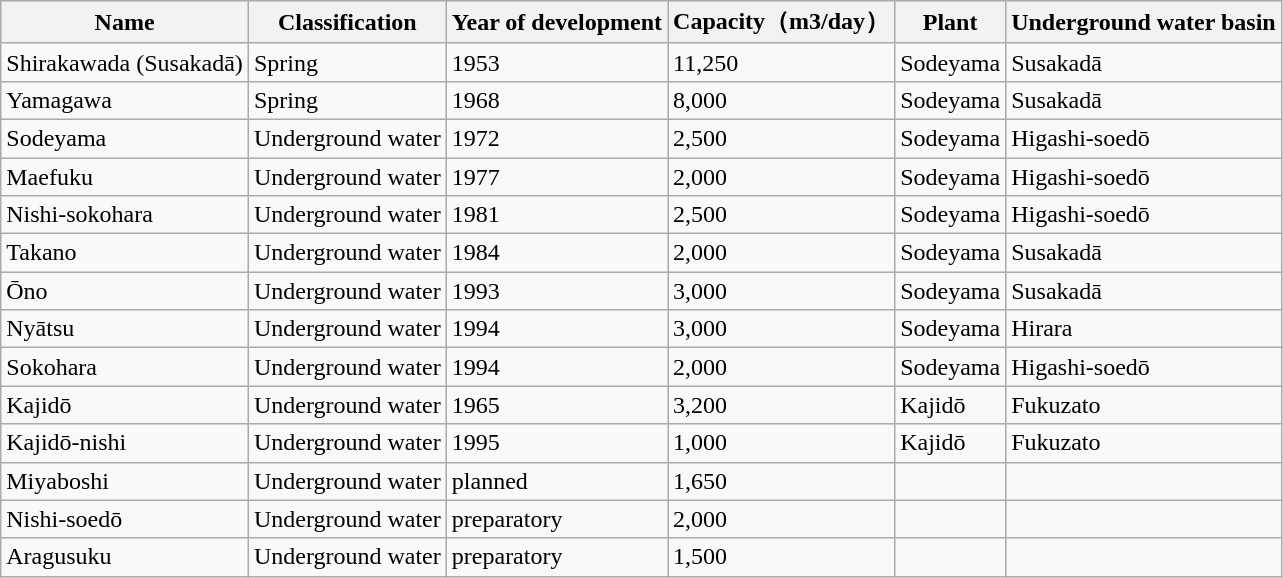<table class="wikitable">
<tr>
<th>Name</th>
<th>Classification</th>
<th>Year of development</th>
<th>Capacity（m3/day）</th>
<th>Plant</th>
<th>Underground water basin</th>
</tr>
<tr>
<td>Shirakawada (Susakadā)</td>
<td>Spring</td>
<td>1953</td>
<td>11,250</td>
<td>Sodeyama</td>
<td>Susakadā</td>
</tr>
<tr>
<td>Yamagawa</td>
<td>Spring</td>
<td>1968</td>
<td>8,000</td>
<td>Sodeyama</td>
<td>Susakadā</td>
</tr>
<tr>
<td>Sodeyama</td>
<td>Underground water</td>
<td>1972</td>
<td>2,500</td>
<td>Sodeyama</td>
<td>Higashi-soedō</td>
</tr>
<tr>
<td>Maefuku</td>
<td>Underground water</td>
<td>1977</td>
<td>2,000</td>
<td>Sodeyama</td>
<td>Higashi-soedō</td>
</tr>
<tr>
<td>Nishi-sokohara</td>
<td>Underground water</td>
<td>1981</td>
<td>2,500</td>
<td>Sodeyama</td>
<td>Higashi-soedō</td>
</tr>
<tr>
<td>Takano</td>
<td>Underground water</td>
<td>1984</td>
<td>2,000</td>
<td>Sodeyama</td>
<td>Susakadā</td>
</tr>
<tr>
<td>Ōno</td>
<td>Underground water</td>
<td>1993</td>
<td>3,000</td>
<td>Sodeyama</td>
<td>Susakadā</td>
</tr>
<tr>
<td>Nyātsu</td>
<td>Underground water</td>
<td>1994</td>
<td>3,000</td>
<td>Sodeyama</td>
<td>Hirara</td>
</tr>
<tr>
<td>Sokohara</td>
<td>Underground water</td>
<td>1994</td>
<td>2,000</td>
<td>Sodeyama</td>
<td>Higashi-soedō</td>
</tr>
<tr>
<td>Kajidō</td>
<td>Underground water</td>
<td>1965</td>
<td>3,200</td>
<td>Kajidō</td>
<td>Fukuzato</td>
</tr>
<tr>
<td>Kajidō-nishi</td>
<td>Underground water</td>
<td>1995</td>
<td>1,000</td>
<td>Kajidō</td>
<td>Fukuzato</td>
</tr>
<tr>
<td>Miyaboshi</td>
<td>Underground water</td>
<td>planned</td>
<td>1,650</td>
<td></td>
<td></td>
</tr>
<tr>
<td>Nishi-soedō</td>
<td>Underground water</td>
<td>preparatory</td>
<td>2,000</td>
<td></td>
<td></td>
</tr>
<tr>
<td>Aragusuku</td>
<td>Underground water</td>
<td>preparatory</td>
<td>1,500</td>
<td></td>
<td></td>
</tr>
</table>
